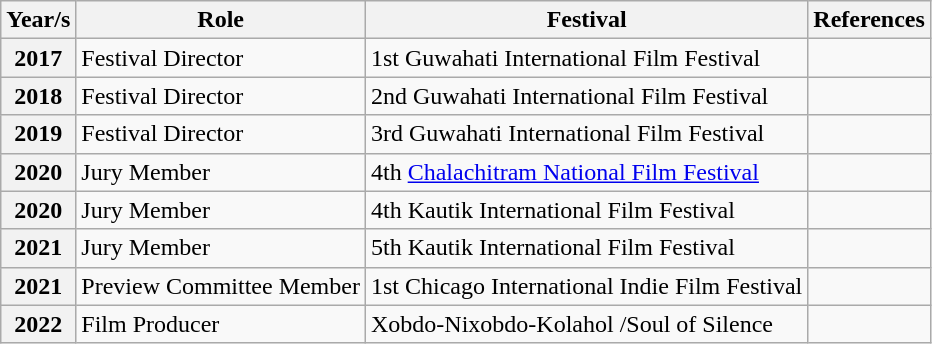<table class="wikitable sortable">
<tr>
<th>Year/s</th>
<th>Role</th>
<th>Festival</th>
<th class="unsortable">References</th>
</tr>
<tr>
<th>2017</th>
<td>Festival Director</td>
<td>1st Guwahati International Film Festival</td>
<td></td>
</tr>
<tr>
<th>2018</th>
<td>Festival Director</td>
<td>2nd Guwahati International Film Festival</td>
<td></td>
</tr>
<tr>
<th>2019</th>
<td>Festival Director</td>
<td>3rd Guwahati International Film Festival</td>
<td></td>
</tr>
<tr>
<th>2020</th>
<td>Jury Member</td>
<td>4th <a href='#'>Chalachitram National Film Festival</a></td>
<td></td>
</tr>
<tr>
<th>2020</th>
<td>Jury Member</td>
<td>4th Kautik International Film Festival</td>
<td></td>
</tr>
<tr>
<th>2021</th>
<td>Jury Member</td>
<td>5th Kautik International Film Festival</td>
<td></td>
</tr>
<tr>
<th>2021</th>
<td>Preview Committee Member</td>
<td>1st Chicago International Indie Film Festival</td>
<td></td>
</tr>
<tr>
<th>2022</th>
<td>Film Producer</td>
<td>Xobdo-Nixobdo-Kolahol /Soul of Silence</td>
<td></td>
</tr>
</table>
